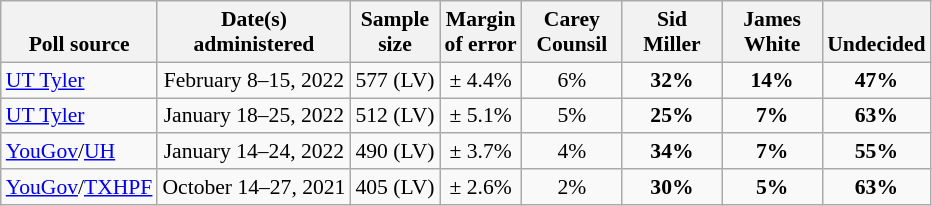<table class="wikitable" style="font-size:90%;text-align:center;">
<tr valign=bottom>
<th>Poll source</th>
<th>Date(s)<br>administered</th>
<th>Sample<br>size</th>
<th>Margin<br>of error</th>
<th style="width:60px;">Carey<br>Counsil</th>
<th style="width:60px;">Sid<br>Miller</th>
<th style="width:60px;">James<br>White</th>
<th>Undecided</th>
</tr>
<tr>
<td style="text-align:left;"><a href='#'>UT Tyler</a></td>
<td>February 8–15, 2022</td>
<td>577 (LV)</td>
<td>± 4.4%</td>
<td>6%</td>
<td><strong>32%</strong></td>
<td><strong>14%</strong></td>
<td><strong>47%</strong></td>
</tr>
<tr>
<td style="text-align:left;"><a href='#'>UT Tyler</a></td>
<td>January 18–25, 2022</td>
<td>512 (LV)</td>
<td>± 5.1%</td>
<td>5%</td>
<td><strong>25%</strong></td>
<td><strong>7%</strong></td>
<td><strong>63%</strong></td>
</tr>
<tr>
<td style="text-align:left;"><a href='#'>YouGov</a>/<a href='#'>UH</a></td>
<td>January 14–24, 2022</td>
<td>490 (LV)</td>
<td>± 3.7%</td>
<td>4%</td>
<td><strong>34%</strong></td>
<td><strong>7%</strong></td>
<td><strong>55%</strong></td>
</tr>
<tr>
<td style="text-align:left;"><a href='#'>YouGov</a>/<a href='#'>TXHPF</a></td>
<td>October 14–27, 2021</td>
<td>405 (LV)</td>
<td>± 2.6%</td>
<td>2%</td>
<td><strong>30%</strong></td>
<td><strong>5%</strong></td>
<td><strong>63%</strong></td>
</tr>
</table>
